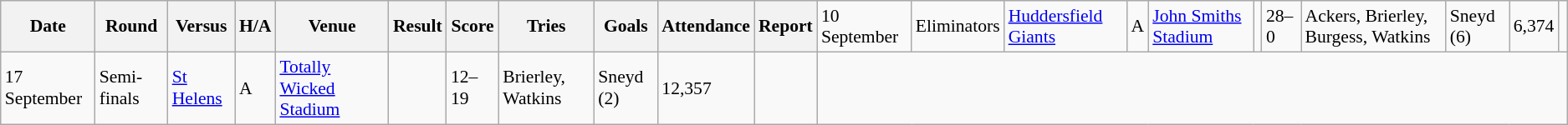<table class="wikitable defaultleft col2center col4center col7center col10right" style="font-size:90%;">
<tr>
<th>Date</th>
<th>Round</th>
<th>Versus</th>
<th>H/A</th>
<th>Venue</th>
<th>Result</th>
<th>Score</th>
<th>Tries</th>
<th>Goals</th>
<th>Attendance</th>
<th>Report</th>
<td>10 September</td>
<td>Eliminators</td>
<td> <a href='#'>Huddersfield Giants</a></td>
<td>A</td>
<td><a href='#'>John Smiths Stadium</a></td>
<td></td>
<td>28–0</td>
<td>Ackers, Brierley, Burgess, Watkins</td>
<td>Sneyd (6)</td>
<td>6,374</td>
<td></td>
</tr>
<tr>
<td>17 September</td>
<td>Semi-finals</td>
<td> <a href='#'>St Helens</a></td>
<td>A</td>
<td><a href='#'>Totally Wicked Stadium</a></td>
<td></td>
<td>12–19</td>
<td>Brierley, Watkins</td>
<td>Sneyd (2)</td>
<td>12,357</td>
<td></td>
</tr>
</table>
